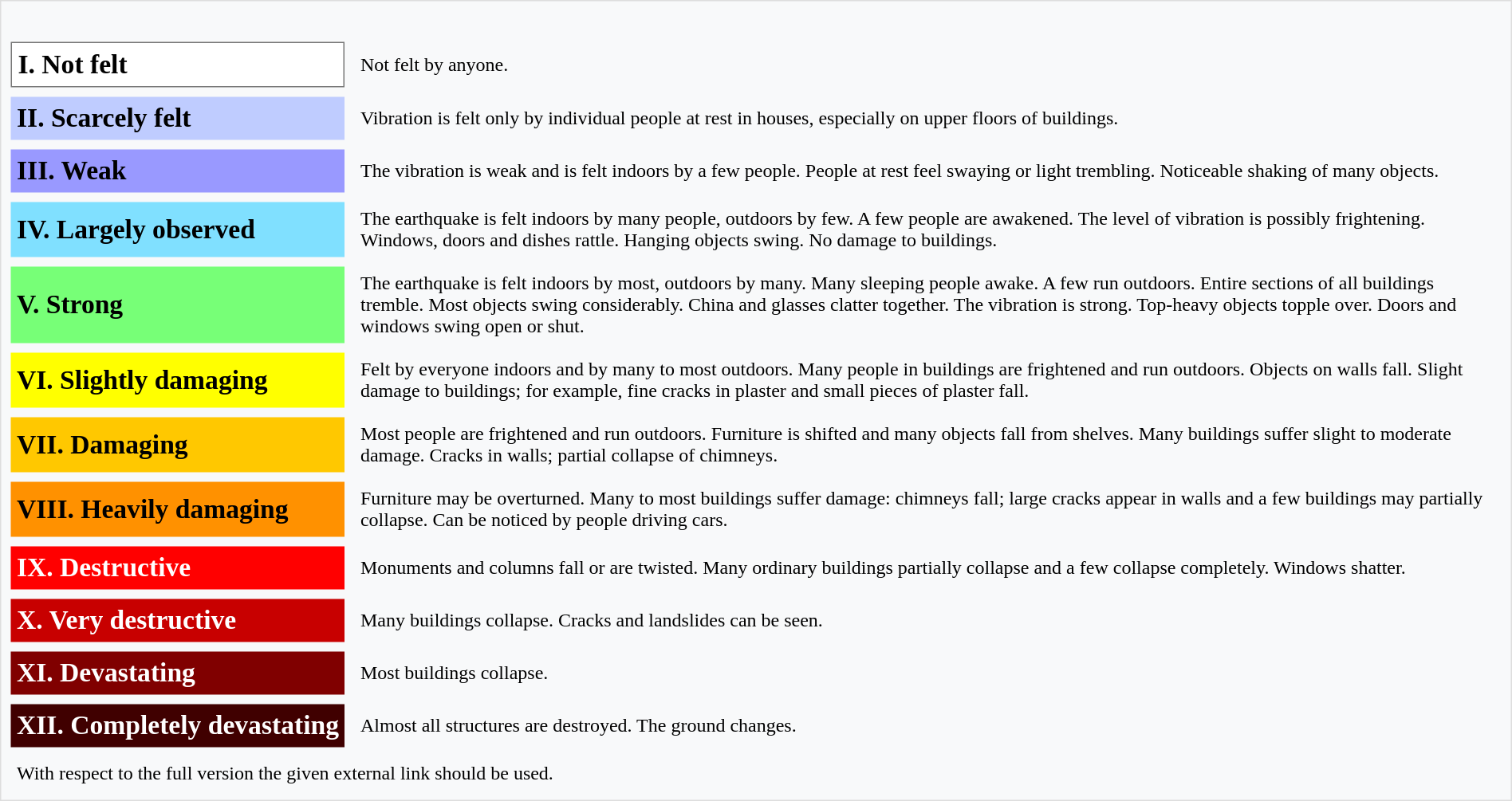<table style="border:1px solid #DDDDDD; background:#F8F9FA; text-align:left; max-width:1290px;" cellspacing="8" cellpadding="5">
<tr>
<td></td>
</tr>
<tr>
</tr>
<tr>
<th style="text-align:left; font-size:140%; background:#FFFFFF; color:#000000; border: 1px solid #777777;">I. Not felt</th>
<td>Not felt by anyone.</td>
</tr>
<tr>
<th style="text-align:left; font-size:140%; background:#BFCCFF; color:#000000;">II.  Scarcely felt</th>
<td>Vibration is felt only by individual people at rest in houses, especially on upper floors of buildings.</td>
</tr>
<tr>
<th style="text-align:left; font-size:140%; background:#9999FF; color:#000000;">III.  Weak</th>
<td>The vibration is weak and is felt indoors by a few people. People at rest feel swaying or light trembling. Noticeable shaking of many objects.</td>
</tr>
<tr>
<th style="text-align:left; font-size:140%; background:#80E0FF; color:#000000;">IV.  Largely observed</th>
<td>The earthquake is felt indoors by many people, outdoors by few. A few people are awakened. The level of vibration is possibly frightening. Windows, doors and dishes rattle. Hanging objects swing. No damage to buildings.</td>
</tr>
<tr>
<th style="text-align:left; font-size:140%; background:#77FF77; color:#000000;">V.  Strong</th>
<td>The earthquake is felt indoors by most, outdoors by many. Many sleeping people awake. A few run outdoors. Entire sections of all buildings tremble. Most objects swing considerably. China and glasses clatter together. The vibration is strong. Top-heavy objects topple over. Doors and windows swing open or shut.</td>
</tr>
<tr>
<th style="text-align:left; font-size:140%; background:#FFFF00; color:#000000;">VI.  Slightly damaging</th>
<td>Felt by everyone indoors and by many to most outdoors. Many people in buildings are frightened and run outdoors. Objects on walls fall. Slight damage to buildings; for example, fine cracks in plaster and small pieces of plaster fall.</td>
</tr>
<tr>
<th style="text-align:left; font-size:140%; background:#FFC800; color:#000000;">VII.  Damaging</th>
<td>Most people are frightened and run outdoors. Furniture is shifted and many objects fall from shelves. Many buildings suffer slight to moderate damage. Cracks in walls; partial collapse of chimneys.</td>
</tr>
<tr>
<th style="text-align:left; font-size:140%; background:#FF9100; color:#000000;">VIII.  Heavily damaging</th>
<td>Furniture may be overturned. Many to most buildings suffer damage: chimneys fall; large cracks appear in walls and a few buildings may partially collapse. Can be noticed by people driving cars.</td>
</tr>
<tr>
<th style="text-align:left; font-size:140%; background:#FF0000; color:#FFFFFF;">IX.  Destructive</th>
<td>Monuments and columns fall or are twisted. Many ordinary buildings partially collapse and a few collapse completely. Windows shatter.</td>
</tr>
<tr>
<th style="text-align:left; font-size:140%; background:#C80000; color:#FFFFFF;">X.  Very destructive</th>
<td>Many buildings collapse. Cracks and landslides can be seen.</td>
</tr>
<tr>
<th style="text-align:left; font-size:140%; background:#800000; color:#FFFFFF;">XI.  Devastating</th>
<td>Most buildings collapse.</td>
</tr>
<tr>
<th style="text-align:left; font-size:140%; background:#400000; color:#FFFFFF; white-space:nowrap;">XII.  Completely devastating</th>
<td>Almost all structures are destroyed. The ground changes.</td>
</tr>
<tr>
<td colspan="2">With respect to the full version the given external link should be used.</td>
</tr>
</table>
